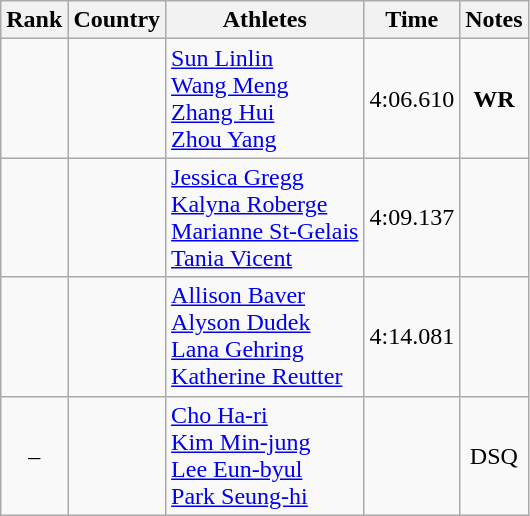<table class="wikitable sortable" style="text-align:center">
<tr>
<th>Rank</th>
<th>Country</th>
<th>Athletes</th>
<th>Time</th>
<th>Notes</th>
</tr>
<tr>
<td></td>
<td align=left></td>
<td align=left><a href='#'>Sun Linlin</a> <br> <a href='#'>Wang Meng</a> <br> <a href='#'>Zhang Hui</a> <br> <a href='#'>Zhou Yang</a></td>
<td>4:06.610</td>
<td><strong>WR</strong></td>
</tr>
<tr>
<td></td>
<td align=left></td>
<td align=left><a href='#'>Jessica Gregg</a> <br> <a href='#'>Kalyna Roberge</a> <br> <a href='#'>Marianne St-Gelais</a> <br> <a href='#'>Tania Vicent</a></td>
<td>4:09.137</td>
<td></td>
</tr>
<tr>
<td></td>
<td align=left></td>
<td align=left><a href='#'>Allison Baver</a> <br> <a href='#'>Alyson Dudek</a> <br> <a href='#'>Lana Gehring</a> <br> <a href='#'>Katherine Reutter</a></td>
<td>4:14.081</td>
<td></td>
</tr>
<tr>
<td>–</td>
<td align=left></td>
<td align=left><a href='#'>Cho Ha-ri</a> <br> <a href='#'>Kim Min-jung</a> <br> <a href='#'>Lee Eun-byul</a> <br> <a href='#'>Park Seung-hi</a></td>
<td></td>
<td>DSQ</td>
</tr>
</table>
